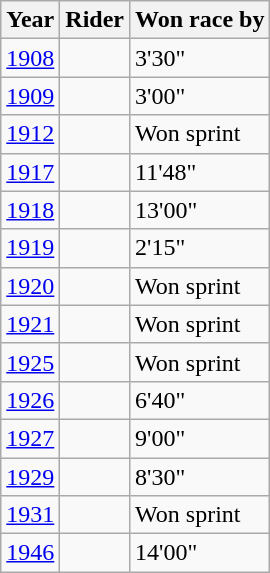<table class="wikitable">
<tr>
<th>Year</th>
<th>Rider</th>
<th>Won race by</th>
</tr>
<tr>
<td><a href='#'>1908</a></td>
<td></td>
<td>3'30"</td>
</tr>
<tr>
<td><a href='#'>1909</a></td>
<td></td>
<td>3'00"</td>
</tr>
<tr>
<td><a href='#'>1912</a></td>
<td></td>
<td>Won sprint</td>
</tr>
<tr>
<td><a href='#'>1917</a></td>
<td></td>
<td>11'48"</td>
</tr>
<tr>
<td><a href='#'>1918</a></td>
<td></td>
<td>13'00"</td>
</tr>
<tr>
<td><a href='#'>1919</a></td>
<td></td>
<td>2'15"</td>
</tr>
<tr>
<td><a href='#'>1920</a></td>
<td></td>
<td>Won sprint</td>
</tr>
<tr>
<td><a href='#'>1921</a></td>
<td></td>
<td>Won sprint</td>
</tr>
<tr>
<td><a href='#'>1925</a></td>
<td></td>
<td>Won sprint</td>
</tr>
<tr>
<td><a href='#'>1926</a></td>
<td></td>
<td>6'40"</td>
</tr>
<tr>
<td><a href='#'>1927</a></td>
<td></td>
<td>9'00"</td>
</tr>
<tr>
<td><a href='#'>1929</a></td>
<td></td>
<td>8'30"</td>
</tr>
<tr>
<td><a href='#'>1931</a></td>
<td></td>
<td>Won sprint</td>
</tr>
<tr>
<td><a href='#'>1946</a></td>
<td></td>
<td>14'00"</td>
</tr>
</table>
